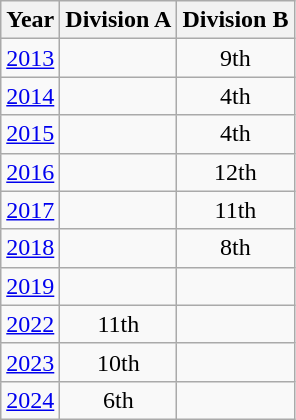<table class="wikitable" style="text-align:center">
<tr>
<th>Year</th>
<th>Division A</th>
<th>Division B</th>
</tr>
<tr>
<td><a href='#'>2013</a></td>
<td></td>
<td>9th</td>
</tr>
<tr>
<td><a href='#'>2014</a></td>
<td></td>
<td>4th</td>
</tr>
<tr>
<td><a href='#'>2015</a></td>
<td></td>
<td>4th</td>
</tr>
<tr>
<td><a href='#'>2016</a></td>
<td></td>
<td>12th</td>
</tr>
<tr>
<td><a href='#'>2017</a></td>
<td></td>
<td>11th</td>
</tr>
<tr>
<td><a href='#'>2018</a></td>
<td></td>
<td>8th</td>
</tr>
<tr>
<td><a href='#'>2019</a></td>
<td></td>
<td></td>
</tr>
<tr>
<td><a href='#'>2022</a></td>
<td>11th</td>
<td></td>
</tr>
<tr>
<td><a href='#'>2023</a></td>
<td>10th</td>
<td></td>
</tr>
<tr>
<td><a href='#'>2024</a></td>
<td>6th</td>
<td></td>
</tr>
</table>
